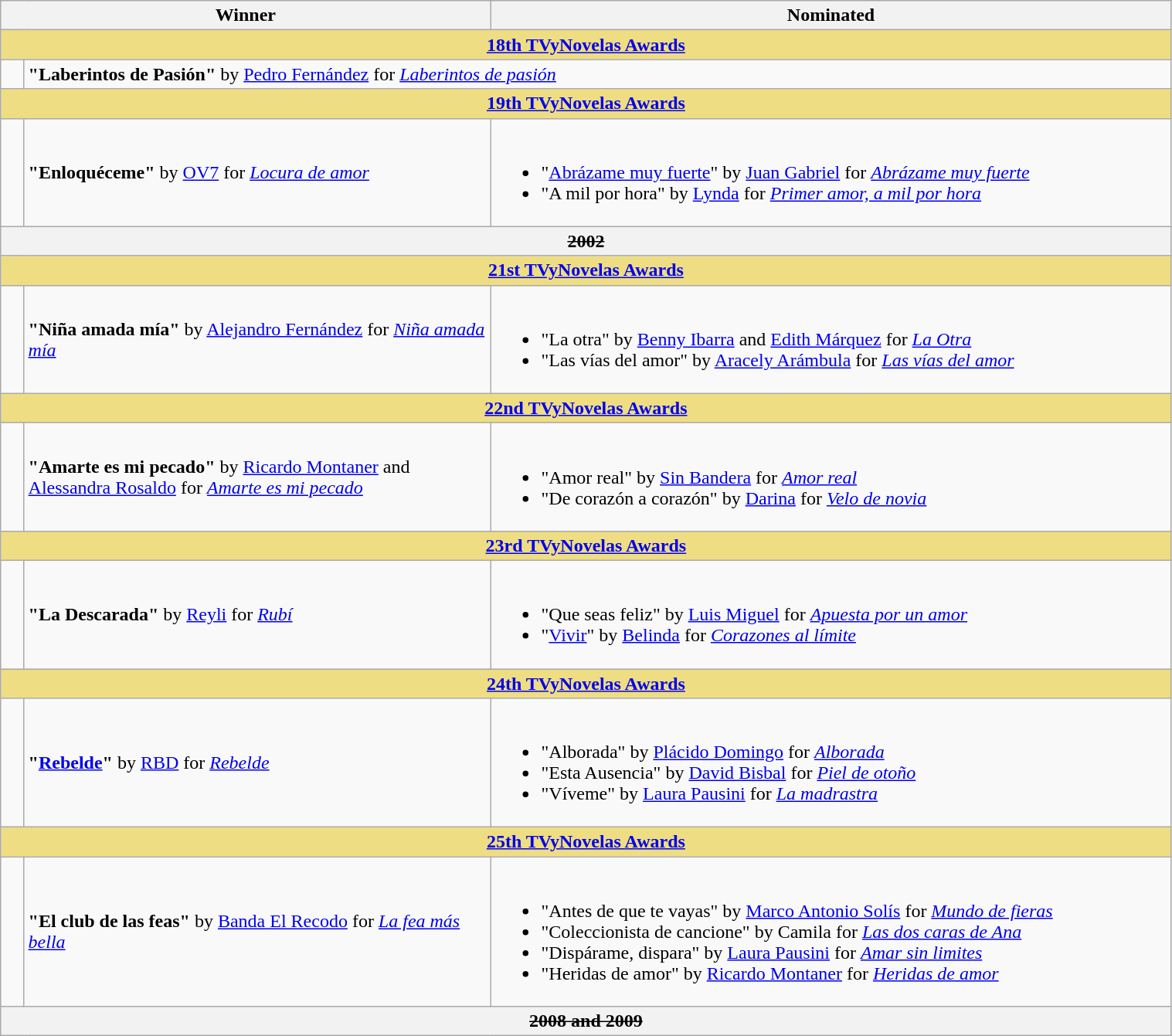<table class="wikitable" width=80%>
<tr align=center>
<th width="150px;" colspan=2; align="center">Winner</th>
<th width="580px;" align="center">Nominated</th>
</tr>
<tr>
<th colspan=9 style="background:#EEDD82;"  align="center"><strong><a href='#'>18th TVyNovelas Awards</a></strong></th>
</tr>
<tr>
<td width=2%></td>
<td colspan=2><strong>"Laberintos de Pasión"</strong> by <a href='#'>Pedro Fernández</a> for <em><a href='#'>Laberintos de pasión</a></em></td>
</tr>
<tr>
<th colspan=9 style="background:#EEDD82;"  align="center"><strong><a href='#'>19th TVyNovelas Awards</a></strong></th>
</tr>
<tr>
<td width=2%></td>
<td><strong>"Enloquéceme"</strong> by <a href='#'>OV7</a> for <em><a href='#'>Locura de amor</a></em></td>
<td><br><ul><li>"<a href='#'>Abrázame muy fuerte</a>" by <a href='#'>Juan Gabriel</a> for <em><a href='#'>Abrázame muy fuerte</a></em></li><li>"A mil por hora" by <a href='#'>Lynda</a> for <em><a href='#'>Primer amor, a mil por hora</a></em></li></ul></td>
</tr>
<tr>
<th colspan=9 align="center"><s>2002</s></th>
</tr>
<tr>
<th colspan=9 style="background:#EEDD82;"  align="center"><strong><a href='#'>21st TVyNovelas Awards</a></strong></th>
</tr>
<tr>
<td width=2%></td>
<td><strong>"Niña amada mía"</strong> by <a href='#'>Alejandro Fernández</a> for <em><a href='#'>Niña amada mía</a></em></td>
<td><br><ul><li>"La otra" by <a href='#'>Benny Ibarra</a> and <a href='#'>Edith Márquez</a> for <em><a href='#'>La Otra</a></em></li><li>"Las vías del amor" by <a href='#'>Aracely Arámbula</a> for <em><a href='#'>Las vías del amor</a></em></li></ul></td>
</tr>
<tr>
<th colspan=9 style="background:#EEDD82;"  align="center"><strong><a href='#'>22nd TVyNovelas Awards</a></strong></th>
</tr>
<tr>
<td width=2%></td>
<td><strong>"Amarte es mi pecado"</strong> by <a href='#'>Ricardo Montaner</a> and <a href='#'>Alessandra Rosaldo</a> for <em><a href='#'>Amarte es mi pecado</a></em></td>
<td><br><ul><li>"Amor real" by <a href='#'>Sin Bandera</a> for <em><a href='#'>Amor real</a></em></li><li>"De corazón a corazón" by  <a href='#'>Darina</a> for <em><a href='#'>Velo de novia</a></em></li></ul></td>
</tr>
<tr>
<th colspan=9 style="background:#EEDD82;"  align="center"><strong><a href='#'>23rd TVyNovelas Awards</a></strong></th>
</tr>
<tr>
<td width=2%></td>
<td><strong>"La Descarada"</strong> by <a href='#'>Reyli</a> for <em><a href='#'>Rubí</a></em></td>
<td><br><ul><li>"Que seas feliz" by <a href='#'>Luis Miguel</a> for <em><a href='#'>Apuesta por un amor</a></em></li><li>"<a href='#'>Vivir</a>" by <a href='#'>Belinda</a> for <em><a href='#'>Corazones al límite</a></em></li></ul></td>
</tr>
<tr>
<th colspan=9 style="background:#EEDD82;"  align="center"><strong><a href='#'>24th TVyNovelas Awards</a></strong></th>
</tr>
<tr>
<td width=2%></td>
<td><strong>"<a href='#'>Rebelde</a>"</strong> by <a href='#'>RBD</a> for <em><a href='#'>Rebelde</a></em></td>
<td><br><ul><li>"Alborada" by <a href='#'>Plácido Domingo</a> for <em><a href='#'>Alborada</a></em></li><li>"Esta Ausencia" by <a href='#'>David Bisbal</a> for <em><a href='#'>Piel de otoño</a></em></li><li>"Víveme" by <a href='#'>Laura Pausini</a> for <em><a href='#'>La madrastra</a></em></li></ul></td>
</tr>
<tr>
<th colspan=9 style="background:#EEDD82;"  align="center"><strong><a href='#'>25th TVyNovelas Awards</a></strong></th>
</tr>
<tr>
<td width=2%></td>
<td><strong>"El club de las feas"</strong> by <a href='#'>Banda El Recodo</a> for <em><a href='#'>La fea más bella</a></em></td>
<td><br><ul><li>"Antes de que te vayas" by <a href='#'>Marco Antonio Solís</a> for <em><a href='#'>Mundo de fieras</a></em></li><li>"Coleccionista de cancione" by Camila for <em><a href='#'>Las dos caras de Ana</a></em></li><li>"Dispárame, dispara" by <a href='#'>Laura Pausini</a> for <em><a href='#'>Amar sin limites</a></em></li><li>"Heridas de amor" by <a href='#'>Ricardo Montaner</a> for <em><a href='#'>Heridas de amor</a></em></li></ul></td>
</tr>
<tr>
<th colspan=9 align="center"><s>2008 and 2009</s></th>
</tr>
</table>
